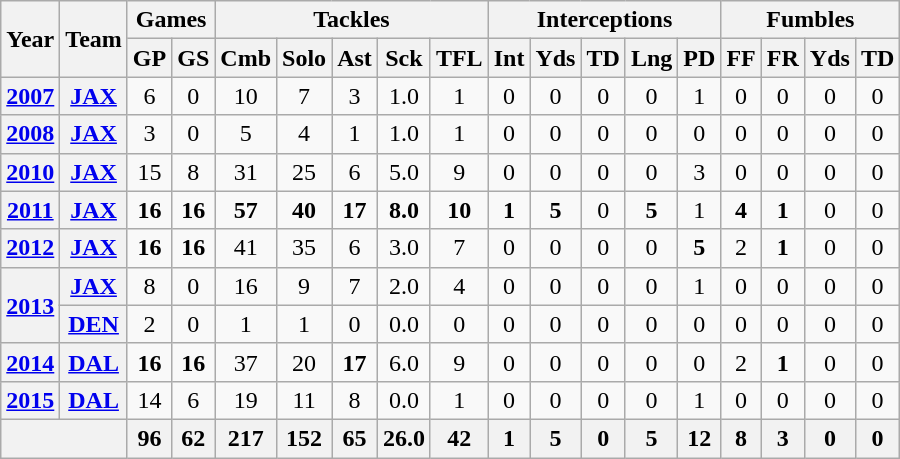<table class="wikitable" style="text-align:center">
<tr>
<th rowspan="2">Year</th>
<th rowspan="2">Team</th>
<th colspan="2">Games</th>
<th colspan="5">Tackles</th>
<th colspan="5">Interceptions</th>
<th colspan="4">Fumbles</th>
</tr>
<tr>
<th>GP</th>
<th>GS</th>
<th>Cmb</th>
<th>Solo</th>
<th>Ast</th>
<th>Sck</th>
<th>TFL</th>
<th>Int</th>
<th>Yds</th>
<th>TD</th>
<th>Lng</th>
<th>PD</th>
<th>FF</th>
<th>FR</th>
<th>Yds</th>
<th>TD</th>
</tr>
<tr>
<th><a href='#'>2007</a></th>
<th><a href='#'>JAX</a></th>
<td>6</td>
<td>0</td>
<td>10</td>
<td>7</td>
<td>3</td>
<td>1.0</td>
<td>1</td>
<td>0</td>
<td>0</td>
<td>0</td>
<td>0</td>
<td>1</td>
<td>0</td>
<td>0</td>
<td>0</td>
<td>0</td>
</tr>
<tr>
<th><a href='#'>2008</a></th>
<th><a href='#'>JAX</a></th>
<td>3</td>
<td>0</td>
<td>5</td>
<td>4</td>
<td>1</td>
<td>1.0</td>
<td>1</td>
<td>0</td>
<td>0</td>
<td>0</td>
<td>0</td>
<td>0</td>
<td>0</td>
<td>0</td>
<td>0</td>
<td>0</td>
</tr>
<tr>
<th><a href='#'>2010</a></th>
<th><a href='#'>JAX</a></th>
<td>15</td>
<td>8</td>
<td>31</td>
<td>25</td>
<td>6</td>
<td>5.0</td>
<td>9</td>
<td>0</td>
<td>0</td>
<td>0</td>
<td>0</td>
<td>3</td>
<td>0</td>
<td>0</td>
<td>0</td>
<td>0</td>
</tr>
<tr>
<th><a href='#'>2011</a></th>
<th><a href='#'>JAX</a></th>
<td><strong>16</strong></td>
<td><strong>16</strong></td>
<td><strong>57</strong></td>
<td><strong>40</strong></td>
<td><strong>17</strong></td>
<td><strong>8.0</strong></td>
<td><strong>10</strong></td>
<td><strong>1</strong></td>
<td><strong>5</strong></td>
<td>0</td>
<td><strong>5</strong></td>
<td>1</td>
<td><strong>4</strong></td>
<td><strong>1</strong></td>
<td>0</td>
<td>0</td>
</tr>
<tr>
<th><a href='#'>2012</a></th>
<th><a href='#'>JAX</a></th>
<td><strong>16</strong></td>
<td><strong>16</strong></td>
<td>41</td>
<td>35</td>
<td>6</td>
<td>3.0</td>
<td>7</td>
<td>0</td>
<td>0</td>
<td>0</td>
<td>0</td>
<td><strong>5</strong></td>
<td>2</td>
<td><strong>1</strong></td>
<td>0</td>
<td>0</td>
</tr>
<tr>
<th rowspan="2"><a href='#'>2013</a></th>
<th><a href='#'>JAX</a></th>
<td>8</td>
<td>0</td>
<td>16</td>
<td>9</td>
<td>7</td>
<td>2.0</td>
<td>4</td>
<td>0</td>
<td>0</td>
<td>0</td>
<td>0</td>
<td>1</td>
<td>0</td>
<td>0</td>
<td>0</td>
<td>0</td>
</tr>
<tr>
<th><a href='#'>DEN</a></th>
<td>2</td>
<td>0</td>
<td>1</td>
<td>1</td>
<td>0</td>
<td>0.0</td>
<td>0</td>
<td>0</td>
<td>0</td>
<td>0</td>
<td>0</td>
<td>0</td>
<td>0</td>
<td>0</td>
<td>0</td>
<td>0</td>
</tr>
<tr>
<th><a href='#'>2014</a></th>
<th><a href='#'>DAL</a></th>
<td><strong>16</strong></td>
<td><strong>16</strong></td>
<td>37</td>
<td>20</td>
<td><strong>17</strong></td>
<td>6.0</td>
<td>9</td>
<td>0</td>
<td>0</td>
<td>0</td>
<td>0</td>
<td>0</td>
<td>2</td>
<td><strong>1</strong></td>
<td>0</td>
<td>0</td>
</tr>
<tr>
<th><a href='#'>2015</a></th>
<th><a href='#'>DAL</a></th>
<td>14</td>
<td>6</td>
<td>19</td>
<td>11</td>
<td>8</td>
<td>0.0</td>
<td>1</td>
<td>0</td>
<td>0</td>
<td>0</td>
<td>0</td>
<td>1</td>
<td>0</td>
<td>0</td>
<td>0</td>
<td>0</td>
</tr>
<tr>
<th colspan="2"></th>
<th>96</th>
<th>62</th>
<th>217</th>
<th>152</th>
<th>65</th>
<th>26.0</th>
<th>42</th>
<th>1</th>
<th>5</th>
<th>0</th>
<th>5</th>
<th>12</th>
<th>8</th>
<th>3</th>
<th>0</th>
<th>0</th>
</tr>
</table>
